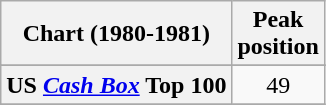<table class="wikitable sortable plainrowheaders" style="text-align:center">
<tr>
<th scope="col">Chart (1980-1981)</th>
<th scope="col">Peak<br>position</th>
</tr>
<tr>
</tr>
<tr>
</tr>
<tr>
</tr>
<tr>
</tr>
<tr>
<th scope="row">US <em><a href='#'>Cash Box</a></em> Top 100</th>
<td>49</td>
</tr>
<tr>
</tr>
</table>
